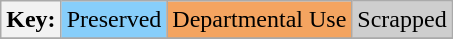<table class="wikitable">
<tr>
<th>Key:</th>
<td bgcolor=87cefa>Preserved</td>
<td bgcolor=f4a460>Departmental Use</td>
<td bgcolor=cecece>Scrapped</td>
</tr>
<tr>
</tr>
</table>
